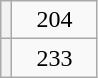<table class="wikitable">
<tr>
<th></th>
<td style="padding-left: 1em; padding-right: 1em">204</td>
</tr>
<tr>
<th></th>
<td style="padding-left: 1em; padding-right: 1em">233</td>
</tr>
</table>
